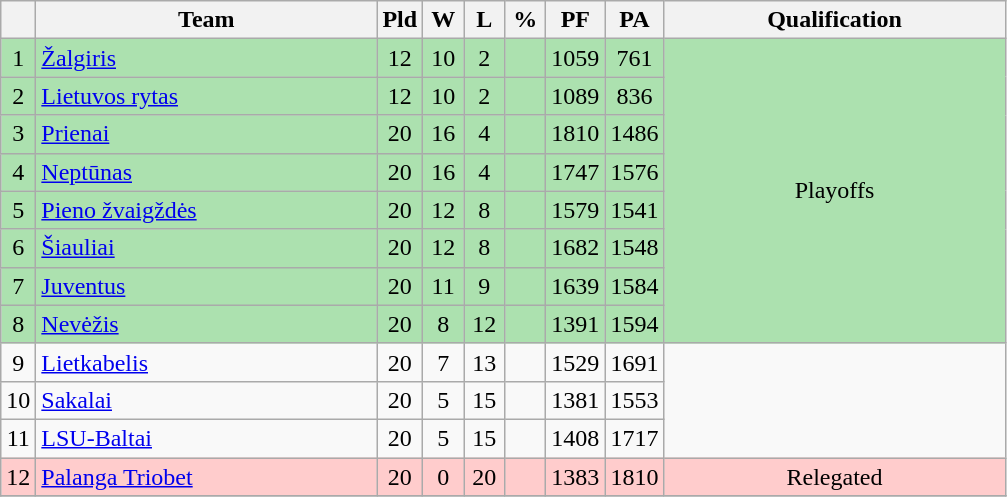<table class="wikitable" style="text-align: center;">
<tr>
<th width=15></th>
<th width=220>Team</th>
<th width=20>Pld</th>
<th width=20>W</th>
<th width=20>L</th>
<th width=20>%</th>
<th width=20>PF</th>
<th width=20>PA</th>
<th width=220>Qualification</th>
</tr>
<tr bgcolor=ACE1AF>
<td>1</td>
<td align="left"><a href='#'>Žalgiris</a></td>
<td>12</td>
<td>10</td>
<td>2</td>
<td><strong></strong></td>
<td>1059</td>
<td>761</td>
<td rowspan=8>Playoffs</td>
</tr>
<tr bgcolor=ACE1AF>
<td>2</td>
<td align="left"><a href='#'>Lietuvos rytas</a></td>
<td>12</td>
<td>10</td>
<td>2</td>
<td><strong></strong></td>
<td>1089</td>
<td>836</td>
</tr>
<tr bgcolor=ACE1AF>
<td>3</td>
<td align="left"><a href='#'>Prienai</a></td>
<td>20</td>
<td>16</td>
<td>4</td>
<td><strong></strong></td>
<td>1810</td>
<td>1486</td>
</tr>
<tr bgcolor=ACE1AF>
<td>4</td>
<td align="left"><a href='#'>Neptūnas</a></td>
<td>20</td>
<td>16</td>
<td>4</td>
<td><strong></strong></td>
<td>1747</td>
<td>1576</td>
</tr>
<tr bgcolor=ACE1AF>
<td>5</td>
<td align="left"><a href='#'>Pieno žvaigždės</a></td>
<td>20</td>
<td>12</td>
<td>8</td>
<td><strong></strong></td>
<td>1579</td>
<td>1541</td>
</tr>
<tr bgcolor=ACE1AF>
<td>6</td>
<td align="left"><a href='#'>Šiauliai</a></td>
<td>20</td>
<td>12</td>
<td>8</td>
<td><strong></strong></td>
<td>1682</td>
<td>1548</td>
</tr>
<tr bgcolor=ACE1AF>
<td>7</td>
<td align="left"><a href='#'>Juventus</a></td>
<td>20</td>
<td>11</td>
<td>9</td>
<td><strong></strong></td>
<td>1639</td>
<td>1584</td>
</tr>
<tr bgcolor=ACE1AF>
<td>8</td>
<td align="left"><a href='#'>Nevėžis</a></td>
<td>20</td>
<td>8</td>
<td>12</td>
<td><strong></strong></td>
<td>1391</td>
<td>1594</td>
</tr>
<tr>
<td>9</td>
<td align="left"><a href='#'>Lietkabelis</a></td>
<td>20</td>
<td>7</td>
<td>13</td>
<td><strong></strong></td>
<td>1529</td>
<td>1691</td>
</tr>
<tr>
<td>10</td>
<td align="left"><a href='#'>Sakalai</a></td>
<td>20</td>
<td>5</td>
<td>15</td>
<td><strong></strong></td>
<td>1381</td>
<td>1553</td>
</tr>
<tr>
<td>11</td>
<td align="left"><a href='#'>LSU-Baltai</a></td>
<td>20</td>
<td>5</td>
<td>15</td>
<td><strong></strong></td>
<td>1408</td>
<td>1717</td>
</tr>
<tr bgcolor=FFCCCC>
<td>12</td>
<td align="left"><a href='#'>Palanga Triobet</a></td>
<td>20</td>
<td>0</td>
<td>20</td>
<td><strong></strong></td>
<td>1383</td>
<td>1810</td>
<td>Relegated</td>
</tr>
<tr>
</tr>
</table>
